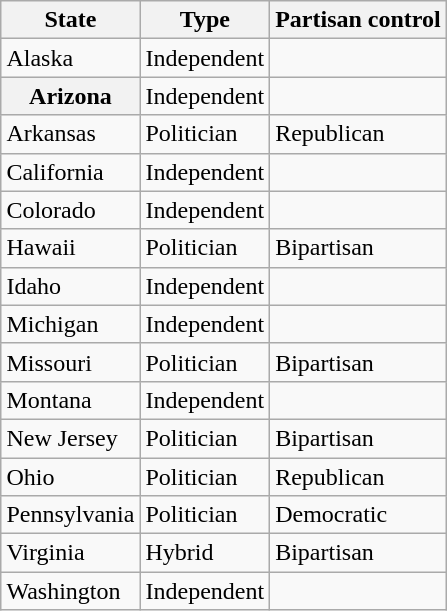<table class="wikitable"  style="float:right; margin-left:1em;">
<tr>
<th>State</th>
<th>Type</th>
<th>Partisan control</th>
</tr>
<tr>
<td>Alaska</td>
<td>Independent</td>
<td></td>
</tr>
<tr>
<th>Arizona</th>
<td>Independent</td>
<td></td>
</tr>
<tr>
<td>Arkansas</td>
<td>Politician</td>
<td>Republican</td>
</tr>
<tr>
<td>California</td>
<td>Independent</td>
<td></td>
</tr>
<tr>
<td>Colorado</td>
<td>Independent</td>
<td></td>
</tr>
<tr>
<td>Hawaii</td>
<td>Politician</td>
<td>Bipartisan</td>
</tr>
<tr>
<td>Idaho</td>
<td>Independent</td>
<td></td>
</tr>
<tr>
<td>Michigan</td>
<td>Independent</td>
<td></td>
</tr>
<tr>
<td>Missouri</td>
<td>Politician</td>
<td>Bipartisan</td>
</tr>
<tr>
<td>Montana</td>
<td>Independent</td>
<td></td>
</tr>
<tr>
<td>New Jersey</td>
<td>Politician</td>
<td>Bipartisan</td>
</tr>
<tr>
<td>Ohio</td>
<td>Politician</td>
<td>Republican</td>
</tr>
<tr>
<td>Pennsylvania</td>
<td>Politician</td>
<td>Democratic</td>
</tr>
<tr>
<td>Virginia</td>
<td>Hybrid</td>
<td>Bipartisan</td>
</tr>
<tr>
<td>Washington</td>
<td>Independent</td>
<td></td>
</tr>
</table>
